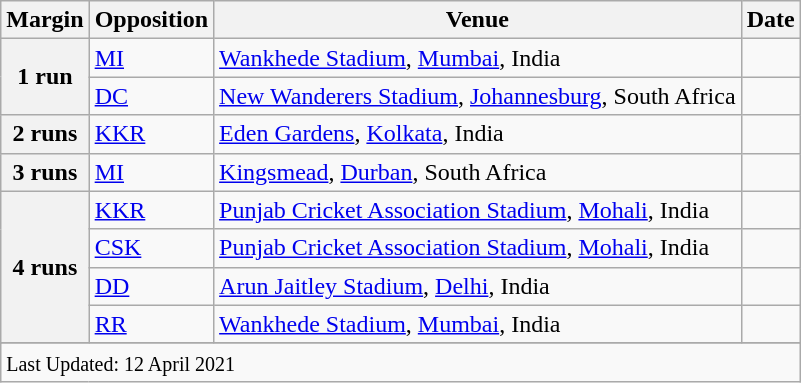<table class="wikitable">
<tr>
<th>Margin</th>
<th>Opposition</th>
<th>Venue</th>
<th>Date</th>
</tr>
<tr>
<th rowspan=2>1 run</th>
<td><a href='#'>MI</a></td>
<td><a href='#'>Wankhede Stadium</a>, <a href='#'>Mumbai</a>, India</td>
<td></td>
</tr>
<tr>
<td><a href='#'>DC</a></td>
<td><a href='#'>New Wanderers Stadium</a>, <a href='#'>Johannesburg</a>, South Africa</td>
<td></td>
</tr>
<tr>
<th>2 runs</th>
<td><a href='#'>KKR</a></td>
<td><a href='#'>Eden Gardens</a>, <a href='#'>Kolkata</a>, India</td>
<td></td>
</tr>
<tr>
<th>3 runs</th>
<td><a href='#'>MI</a></td>
<td><a href='#'>Kingsmead</a>, <a href='#'>Durban</a>, South Africa</td>
<td></td>
</tr>
<tr>
<th rowspan=4>4 runs</th>
<td><a href='#'>KKR</a></td>
<td><a href='#'>Punjab Cricket Association Stadium</a>, <a href='#'>Mohali</a>, India</td>
<td></td>
</tr>
<tr>
<td><a href='#'>CSK</a></td>
<td><a href='#'>Punjab Cricket Association Stadium</a>, <a href='#'>Mohali</a>, India</td>
<td></td>
</tr>
<tr>
<td><a href='#'>DD</a></td>
<td><a href='#'>Arun Jaitley Stadium</a>, <a href='#'>Delhi</a>, India</td>
<td></td>
</tr>
<tr>
<td><a href='#'>RR</a></td>
<td><a href='#'>Wankhede Stadium</a>, <a href='#'>Mumbai</a>, India</td>
<td></td>
</tr>
<tr>
</tr>
<tr class=sortbottom>
<td colspan=4><small>Last Updated: 12 April 2021</small></td>
</tr>
</table>
